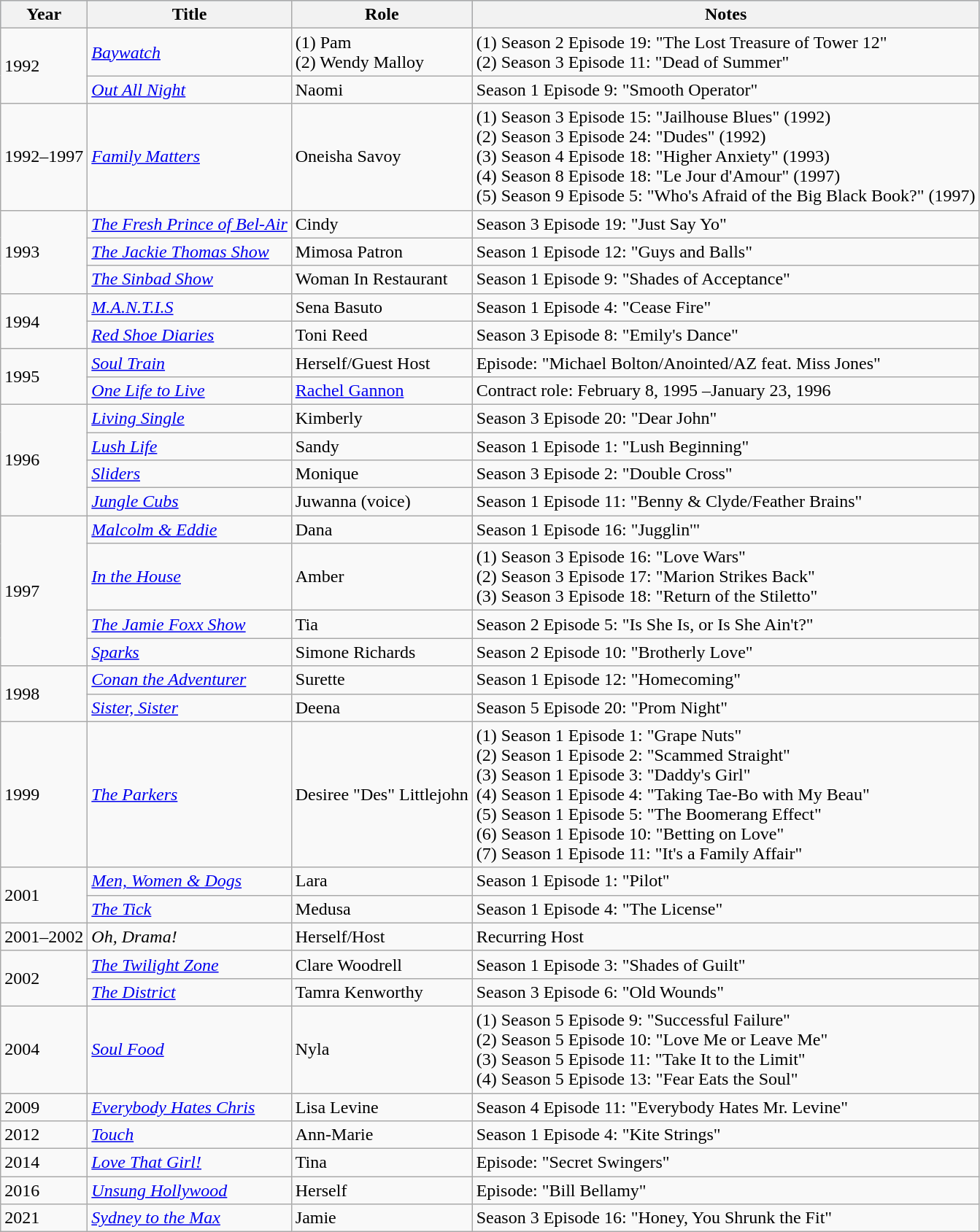<table class="wikitable">
<tr style="background:#b0c4de; text-align:center;">
<th>Year</th>
<th>Title</th>
<th>Role</th>
<th>Notes</th>
</tr>
<tr>
<td rowspan=2>1992</td>
<td><em><a href='#'>Baywatch</a></em></td>
<td>(1) Pam<br>(2) Wendy Malloy</td>
<td>(1) Season 2 Episode 19: "The Lost Treasure of Tower 12"<br>(2) Season 3 Episode 11: "Dead of Summer"</td>
</tr>
<tr>
<td><em><a href='#'>Out All Night</a></em></td>
<td>Naomi</td>
<td>Season 1 Episode 9: "Smooth Operator"</td>
</tr>
<tr>
<td>1992–1997</td>
<td><em><a href='#'>Family Matters</a></em></td>
<td>Oneisha Savoy</td>
<td>(1) Season 3 Episode 15: "Jailhouse Blues" (1992)<br>(2) Season 3 Episode 24: "Dudes" (1992)<br>(3) Season 4 Episode 18: "Higher Anxiety" (1993)<br>(4) Season 8 Episode 18: "Le Jour d'Amour" (1997)<br>(5) Season 9 Episode 5: "Who's Afraid of the Big Black Book?" (1997)</td>
</tr>
<tr>
<td rowspan=3>1993</td>
<td><em><a href='#'>The Fresh Prince of Bel-Air</a></em></td>
<td>Cindy</td>
<td>Season 3 Episode 19: "Just Say Yo"</td>
</tr>
<tr>
<td><em><a href='#'>The Jackie Thomas Show</a></em></td>
<td>Mimosa Patron</td>
<td>Season 1 Episode 12: "Guys and Balls"</td>
</tr>
<tr>
<td><em><a href='#'>The Sinbad Show</a></em></td>
<td>Woman In Restaurant</td>
<td>Season 1 Episode 9: "Shades of Acceptance"</td>
</tr>
<tr>
<td rowspan=2>1994</td>
<td><em><a href='#'>M.A.N.T.I.S</a></em></td>
<td>Sena Basuto</td>
<td>Season 1 Episode 4: "Cease Fire"</td>
</tr>
<tr>
<td><em><a href='#'>Red Shoe Diaries</a></em></td>
<td>Toni Reed</td>
<td>Season 3 Episode 8: "Emily's Dance"</td>
</tr>
<tr>
<td rowspan=2>1995</td>
<td><em><a href='#'>Soul Train</a></em></td>
<td>Herself/Guest Host</td>
<td>Episode: "Michael Bolton/Anointed/AZ feat. Miss Jones"</td>
</tr>
<tr>
<td><em><a href='#'>One Life to Live</a></em></td>
<td><a href='#'>Rachel Gannon</a></td>
<td>Contract role: February 8, 1995 –January 23, 1996</td>
</tr>
<tr>
<td rowspan=4>1996</td>
<td><em><a href='#'>Living Single</a></em></td>
<td>Kimberly</td>
<td>Season 3 Episode 20: "Dear John"</td>
</tr>
<tr>
<td><em><a href='#'>Lush Life</a></em></td>
<td>Sandy</td>
<td>Season 1 Episode 1: "Lush Beginning"</td>
</tr>
<tr>
<td><em><a href='#'>Sliders</a></em></td>
<td>Monique</td>
<td>Season 3 Episode 2: "Double Cross"</td>
</tr>
<tr>
<td><em><a href='#'>Jungle Cubs</a></em></td>
<td>Juwanna (voice)</td>
<td>Season 1 Episode 11: "Benny & Clyde/Feather Brains"</td>
</tr>
<tr>
<td rowspan=4>1997</td>
<td><em><a href='#'>Malcolm & Eddie</a></em></td>
<td>Dana</td>
<td>Season 1 Episode 16: "Jugglin'"</td>
</tr>
<tr>
<td><em><a href='#'>In the House</a></em></td>
<td>Amber</td>
<td>(1) Season 3 Episode 16: "Love Wars"<br>(2) Season 3 Episode 17: "Marion Strikes Back"<br>(3) Season 3 Episode 18: "Return of the Stiletto"</td>
</tr>
<tr>
<td><em><a href='#'>The Jamie Foxx Show</a></em></td>
<td>Tia</td>
<td>Season 2 Episode 5: "Is She Is, or Is She Ain't?"</td>
</tr>
<tr>
<td><em><a href='#'>Sparks</a></em></td>
<td>Simone Richards</td>
<td>Season 2 Episode 10: "Brotherly Love"</td>
</tr>
<tr>
<td rowspan=2>1998</td>
<td><em><a href='#'>Conan the Adventurer</a></em></td>
<td>Surette</td>
<td>Season 1 Episode 12: "Homecoming"</td>
</tr>
<tr>
<td><em><a href='#'>Sister, Sister</a></em></td>
<td>Deena</td>
<td>Season 5 Episode 20: "Prom Night"</td>
</tr>
<tr>
<td>1999</td>
<td><em><a href='#'>The Parkers</a></em></td>
<td>Desiree "Des" Littlejohn</td>
<td>(1) Season 1 Episode 1: "Grape Nuts"<br>(2) Season 1 Episode 2: "Scammed Straight"<br>(3) Season 1 Episode 3: "Daddy's Girl"<br>(4) Season 1 Episode 4: "Taking Tae-Bo with My Beau"<br>(5) Season 1 Episode 5: "The Boomerang Effect"<br>(6) Season 1 Episode 10: "Betting on Love"<br>(7) Season 1 Episode 11: "It's a Family Affair"</td>
</tr>
<tr>
<td rowspan=2>2001</td>
<td><em><a href='#'>Men, Women & Dogs</a></em></td>
<td>Lara</td>
<td>Season 1 Episode 1: "Pilot"</td>
</tr>
<tr>
<td><em><a href='#'>The Tick</a></em></td>
<td>Medusa</td>
<td>Season 1 Episode 4: "The License"</td>
</tr>
<tr>
<td>2001–2002</td>
<td><em>Oh, Drama!</em></td>
<td>Herself/Host</td>
<td>Recurring Host</td>
</tr>
<tr>
<td rowspan=2>2002</td>
<td><em><a href='#'>The Twilight Zone</a></em></td>
<td>Clare Woodrell</td>
<td>Season 1 Episode 3: "Shades of Guilt"</td>
</tr>
<tr>
<td><em><a href='#'>The District</a></em></td>
<td>Tamra Kenworthy</td>
<td>Season 3 Episode 6: "Old Wounds"</td>
</tr>
<tr>
<td>2004</td>
<td><em><a href='#'>Soul Food</a></em></td>
<td>Nyla</td>
<td>(1) Season 5 Episode 9: "Successful Failure"<br>(2) Season 5 Episode 10: "Love Me or Leave Me"<br>(3) Season 5 Episode 11: "Take It to the Limit"<br>(4) Season 5 Episode 13: "Fear Eats the Soul"</td>
</tr>
<tr>
<td>2009</td>
<td><em><a href='#'>Everybody Hates Chris</a></em></td>
<td>Lisa Levine</td>
<td>Season 4 Episode 11: "Everybody Hates Mr. Levine"</td>
</tr>
<tr>
<td>2012</td>
<td><em><a href='#'>Touch</a></em></td>
<td>Ann-Marie</td>
<td>Season 1 Episode 4: "Kite Strings"</td>
</tr>
<tr>
<td>2014</td>
<td><em><a href='#'>Love That Girl!</a></em></td>
<td>Tina</td>
<td>Episode: "Secret Swingers"</td>
</tr>
<tr>
<td>2016</td>
<td><em><a href='#'>Unsung Hollywood</a></em></td>
<td>Herself</td>
<td>Episode: "Bill Bellamy"</td>
</tr>
<tr>
<td>2021</td>
<td><em><a href='#'>Sydney to the Max</a></em></td>
<td>Jamie</td>
<td>Season 3 Episode 16: "Honey, You Shrunk the Fit"</td>
</tr>
</table>
